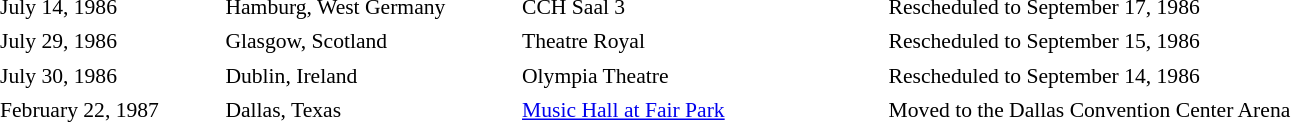<table cellpadding="2" style="border:0 solid darkgrey; font-size:90%">
<tr>
<th style="width:150px;"></th>
<th style="width:200px;"></th>
<th style="width:250px;"></th>
<th style="width:700px;"></th>
</tr>
<tr border="0">
</tr>
<tr>
<td>July 14, 1986</td>
<td>Hamburg, West Germany</td>
<td>CCH Saal 3</td>
<td>Rescheduled to September 17, 1986</td>
</tr>
<tr>
<td>July 29, 1986</td>
<td>Glasgow, Scotland</td>
<td>Theatre Royal</td>
<td>Rescheduled to September 15, 1986</td>
</tr>
<tr>
<td>July 30, 1986</td>
<td>Dublin, Ireland</td>
<td>Olympia Theatre</td>
<td>Rescheduled to September 14, 1986</td>
</tr>
<tr>
<td>February 22, 1987</td>
<td>Dallas, Texas</td>
<td><a href='#'>Music Hall at Fair Park</a></td>
<td>Moved to the Dallas Convention Center Arena</td>
</tr>
<tr>
</tr>
</table>
